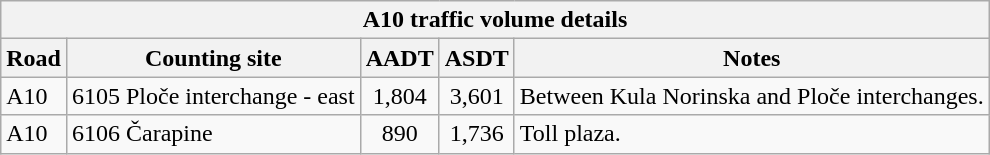<table class="wikitable">
<tr>
<td colspan="5"  style="text-align:center; background:#f2f2f2; margin-top:15;"><strong>A10 traffic volume details</strong></td>
</tr>
<tr style="text-align:center; background:#f2f2f2;">
<td><strong>Road</strong></td>
<td><strong>Counting site</strong></td>
<td><strong>AADT</strong></td>
<td><strong>ASDT</strong></td>
<td><strong>Notes</strong></td>
</tr>
<tr>
<td> A10</td>
<td>6105 Ploče interchange - east</td>
<td align=center>1,804</td>
<td align=center>3,601</td>
<td>Between Kula Norinska and Ploče interchanges.</td>
</tr>
<tr>
<td> A10</td>
<td>6106 Čarapine</td>
<td align=center>890</td>
<td align=center>1,736</td>
<td>Toll plaza.</td>
</tr>
</table>
